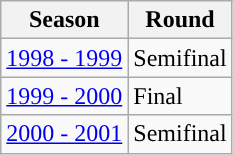<table class="wikitable">
<tr>
<th>Season</th>
<th>Round</th>
</tr>
<tr>
<td><a href='#'>1998 - 1999</a></td>
<td>Semifinal</td>
</tr>
<tr -style="background:#D3D3D3">
<td><a href='#'>1999 - 2000</a></td>
<td>Final</td>
</tr>
<tr>
<td><a href='#'>2000 - 2001</a></td>
<td>Semifinal</td>
</tr>
</table>
